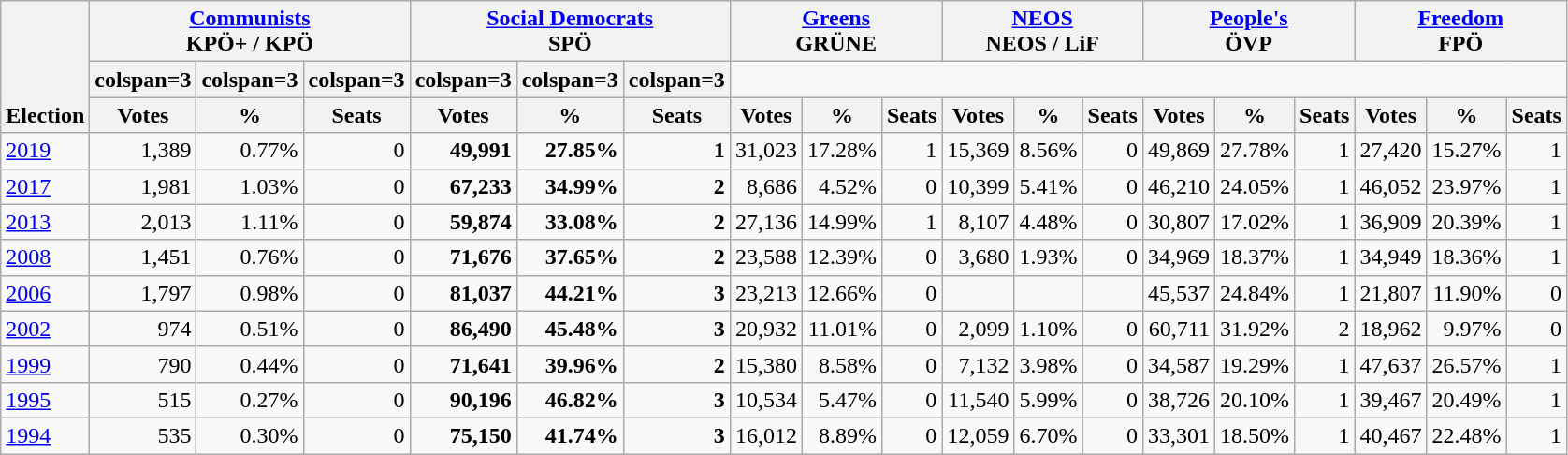<table class="wikitable" border="1" style="font-size:100%; text-align:right;">
<tr>
<th style="text-align:left;" valign=bottom rowspan=3>Election</th>
<th valign=bottom colspan=3><a href='#'>Communists</a><br>KPÖ+ / KPÖ</th>
<th valign=bottom colspan=3><a href='#'>Social Democrats</a><br>SPÖ</th>
<th valign=bottom colspan=3><a href='#'>Greens</a><br>GRÜNE</th>
<th valign=bottom colspan=3><a href='#'>NEOS</a><br>NEOS / LiF</th>
<th valign=bottom colspan=3><a href='#'>People's</a><br>ÖVP</th>
<th valign=bottom colspan=3><a href='#'>Freedom</a><br>FPÖ</th>
</tr>
<tr>
<th>colspan=3 </th>
<th>colspan=3 </th>
<th>colspan=3 </th>
<th>colspan=3 </th>
<th>colspan=3 </th>
<th>colspan=3 </th>
</tr>
<tr>
<th>Votes</th>
<th>%</th>
<th>Seats</th>
<th>Votes</th>
<th>%</th>
<th>Seats</th>
<th>Votes</th>
<th>%</th>
<th>Seats</th>
<th>Votes</th>
<th>%</th>
<th>Seats</th>
<th>Votes</th>
<th>%</th>
<th>Seats</th>
<th>Votes</th>
<th>%</th>
<th>Seats</th>
</tr>
<tr>
<td align=left><a href='#'>2019</a></td>
<td>1,389</td>
<td>0.77%</td>
<td>0</td>
<td><strong>49,991</strong></td>
<td><strong>27.85%</strong></td>
<td><strong>1</strong></td>
<td>31,023</td>
<td>17.28%</td>
<td>1</td>
<td>15,369</td>
<td>8.56%</td>
<td>0</td>
<td>49,869</td>
<td>27.78%</td>
<td>1</td>
<td>27,420</td>
<td>15.27%</td>
<td>1</td>
</tr>
<tr>
<td align=left><a href='#'>2017</a></td>
<td>1,981</td>
<td>1.03%</td>
<td>0</td>
<td><strong>67,233</strong></td>
<td><strong>34.99%</strong></td>
<td><strong>2</strong></td>
<td>8,686</td>
<td>4.52%</td>
<td>0</td>
<td>10,399</td>
<td>5.41%</td>
<td>0</td>
<td>46,210</td>
<td>24.05%</td>
<td>1</td>
<td>46,052</td>
<td>23.97%</td>
<td>1</td>
</tr>
<tr>
<td align=left><a href='#'>2013</a></td>
<td>2,013</td>
<td>1.11%</td>
<td>0</td>
<td><strong>59,874</strong></td>
<td><strong>33.08%</strong></td>
<td><strong>2</strong></td>
<td>27,136</td>
<td>14.99%</td>
<td>1</td>
<td>8,107</td>
<td>4.48%</td>
<td>0</td>
<td>30,807</td>
<td>17.02%</td>
<td>1</td>
<td>36,909</td>
<td>20.39%</td>
<td>1</td>
</tr>
<tr>
<td align=left><a href='#'>2008</a></td>
<td>1,451</td>
<td>0.76%</td>
<td>0</td>
<td><strong>71,676</strong></td>
<td><strong>37.65%</strong></td>
<td><strong>2</strong></td>
<td>23,588</td>
<td>12.39%</td>
<td>0</td>
<td>3,680</td>
<td>1.93%</td>
<td>0</td>
<td>34,969</td>
<td>18.37%</td>
<td>1</td>
<td>34,949</td>
<td>18.36%</td>
<td>1</td>
</tr>
<tr>
<td align=left><a href='#'>2006</a></td>
<td>1,797</td>
<td>0.98%</td>
<td>0</td>
<td><strong>81,037</strong></td>
<td><strong>44.21%</strong></td>
<td><strong>3</strong></td>
<td>23,213</td>
<td>12.66%</td>
<td>0</td>
<td></td>
<td></td>
<td></td>
<td>45,537</td>
<td>24.84%</td>
<td>1</td>
<td>21,807</td>
<td>11.90%</td>
<td>0</td>
</tr>
<tr>
<td align=left><a href='#'>2002</a></td>
<td>974</td>
<td>0.51%</td>
<td>0</td>
<td><strong>86,490</strong></td>
<td><strong>45.48%</strong></td>
<td><strong>3</strong></td>
<td>20,932</td>
<td>11.01%</td>
<td>0</td>
<td>2,099</td>
<td>1.10%</td>
<td>0</td>
<td>60,711</td>
<td>31.92%</td>
<td>2</td>
<td>18,962</td>
<td>9.97%</td>
<td>0</td>
</tr>
<tr>
<td align=left><a href='#'>1999</a></td>
<td>790</td>
<td>0.44%</td>
<td>0</td>
<td><strong>71,641</strong></td>
<td><strong>39.96%</strong></td>
<td><strong>2</strong></td>
<td>15,380</td>
<td>8.58%</td>
<td>0</td>
<td>7,132</td>
<td>3.98%</td>
<td>0</td>
<td>34,587</td>
<td>19.29%</td>
<td>1</td>
<td>47,637</td>
<td>26.57%</td>
<td>1</td>
</tr>
<tr>
<td align=left><a href='#'>1995</a></td>
<td>515</td>
<td>0.27%</td>
<td>0</td>
<td><strong>90,196</strong></td>
<td><strong>46.82%</strong></td>
<td><strong>3</strong></td>
<td>10,534</td>
<td>5.47%</td>
<td>0</td>
<td>11,540</td>
<td>5.99%</td>
<td>0</td>
<td>38,726</td>
<td>20.10%</td>
<td>1</td>
<td>39,467</td>
<td>20.49%</td>
<td>1</td>
</tr>
<tr>
<td align=left><a href='#'>1994</a></td>
<td>535</td>
<td>0.30%</td>
<td>0</td>
<td><strong>75,150</strong></td>
<td><strong>41.74%</strong></td>
<td><strong>3</strong></td>
<td>16,012</td>
<td>8.89%</td>
<td>0</td>
<td>12,059</td>
<td>6.70%</td>
<td>0</td>
<td>33,301</td>
<td>18.50%</td>
<td>1</td>
<td>40,467</td>
<td>22.48%</td>
<td>1</td>
</tr>
</table>
